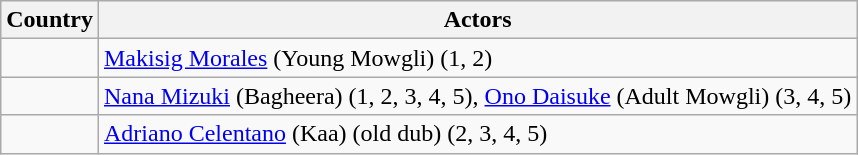<table class="wikitable">
<tr>
<th>Country</th>
<th>Actors</th>
</tr>
<tr>
<td></td>
<td><a href='#'>Makisig Morales</a> (Young Mowgli) (1, 2) </td>
</tr>
<tr>
<td></td>
<td><a href='#'>Nana Mizuki</a> (Bagheera) (1, 2, 3, 4, 5), <a href='#'>Ono Daisuke</a> (Adult Mowgli) (3, 4, 5) </td>
</tr>
<tr>
<td></td>
<td><a href='#'>Adriano Celentano</a> (Kaa) (old dub) (2, 3, 4, 5) </td>
</tr>
</table>
